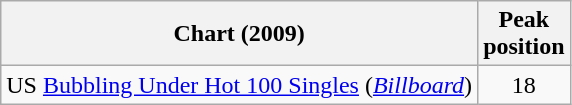<table class="wikitable">
<tr>
<th>Chart (2009)</th>
<th>Peak<br>position</th>
</tr>
<tr>
<td>US <a href='#'>Bubbling Under Hot 100 Singles</a> (<em><a href='#'>Billboard</a></em>)</td>
<td style="text-align:center;">18</td>
</tr>
</table>
